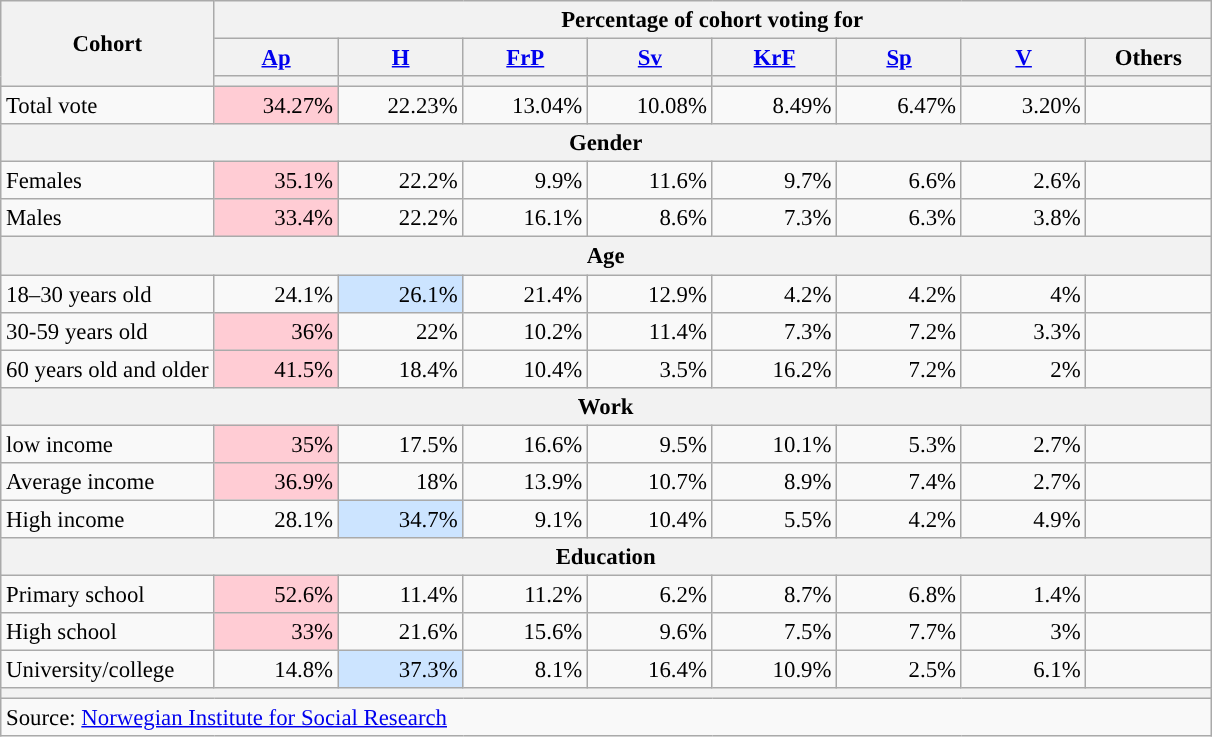<table class="wikitable" style="text-align:right; font-size:95%;">
<tr>
<th rowspan="3">Cohort</th>
<th colspan="8">Percentage of cohort voting for</th>
</tr>
<tr>
<th scope="col" style="width:5em;"><a href='#'>Ap</a></th>
<th scope="col" style="width:5em;"><a href='#'>H</a></th>
<th scope="col" style="width:5em;"><a href='#'>FrP</a></th>
<th scope="col" style="width:5em;"><a href='#'>Sv</a></th>
<th scope="col" style="width:5em;"><a href='#'>KrF</a></th>
<th scope="col" style="width:5em;"><a href='#'>Sp</a></th>
<th scope="col" style="width:5em;"><a href='#'>V</a></th>
<th scope="col" style="width:5em;">Others</th>
</tr>
<tr>
<th style="background:"></th>
<th style="background:"></th>
<th style="background:"></th>
<th style="background:"></th>
<th style="background:"></th>
<th style="background:"></th>
<th style="background:"></th>
<th style="background:"></th>
</tr>
<tr>
<td align=left>Total vote</td>
<td style="background:#ffccd4;">34.27%</td>
<td>22.23%</td>
<td>13.04%</td>
<td>10.08%</td>
<td>8.49%</td>
<td>6.47%</td>
<td>3.20%</td>
<td></td>
</tr>
<tr>
<th colspan="9">Gender</th>
</tr>
<tr>
<td align=left>Females</td>
<td style="background:#ffccd4;">35.1%</td>
<td>22.2%</td>
<td>9.9%</td>
<td>11.6%</td>
<td>9.7%</td>
<td>6.6%</td>
<td>2.6%</td>
<td></td>
</tr>
<tr>
<td align=left>Males</td>
<td style="background:#ffccd4;">33.4%</td>
<td>22.2%</td>
<td>16.1%</td>
<td>8.6%</td>
<td>7.3%</td>
<td>6.3%</td>
<td>3.8%</td>
<td></td>
</tr>
<tr>
<th colspan="9">Age</th>
</tr>
<tr>
<td align=left>18–30 years old</td>
<td>24.1%</td>
<td style="background:#cce4ff;">26.1%</td>
<td>21.4%</td>
<td>12.9%</td>
<td>4.2%</td>
<td>4.2%</td>
<td>4%</td>
<td></td>
</tr>
<tr>
<td align=left>30-59 years old</td>
<td style="background:#ffccd4;">36%</td>
<td>22%</td>
<td>10.2%</td>
<td>11.4%</td>
<td>7.3%</td>
<td>7.2%</td>
<td>3.3%</td>
<td></td>
</tr>
<tr>
<td align=left>60 years old and older</td>
<td style="background:#ffccd4;">41.5%</td>
<td>18.4%</td>
<td>10.4%</td>
<td>3.5%</td>
<td>16.2%</td>
<td>7.2%</td>
<td>2%</td>
<td></td>
</tr>
<tr>
<th colspan="9">Work</th>
</tr>
<tr>
<td align=left>low income</td>
<td style="background:#ffccd4;">35%</td>
<td>17.5%</td>
<td>16.6%</td>
<td>9.5%</td>
<td>10.1%</td>
<td>5.3%</td>
<td>2.7%</td>
<td></td>
</tr>
<tr>
<td align=left>Average income</td>
<td style="background:#ffccd4;">36.9%</td>
<td>18%</td>
<td>13.9%</td>
<td>10.7%</td>
<td>8.9%</td>
<td>7.4%</td>
<td>2.7%</td>
<td></td>
</tr>
<tr>
<td align=left>High income</td>
<td>28.1%</td>
<td style="background:#cce4ff;">34.7%</td>
<td>9.1%</td>
<td>10.4%</td>
<td>5.5%</td>
<td>4.2%</td>
<td>4.9%</td>
<td></td>
</tr>
<tr>
<th colspan="9">Education</th>
</tr>
<tr>
<td align=left>Primary school</td>
<td style="background:#ffccd4;">52.6%</td>
<td>11.4%</td>
<td>11.2%</td>
<td>6.2%</td>
<td>8.7%</td>
<td>6.8%</td>
<td>1.4%</td>
<td></td>
</tr>
<tr>
<td align=left>High school</td>
<td style="background:#ffccd4;">33%</td>
<td>21.6%</td>
<td>15.6%</td>
<td>9.6%</td>
<td>7.5%</td>
<td>7.7%</td>
<td>3%</td>
<td></td>
</tr>
<tr>
<td align=left>University/college</td>
<td>14.8%</td>
<td style="background:#cce4ff;">37.3%</td>
<td>8.1%</td>
<td>16.4%</td>
<td>10.9%</td>
<td>2.5%</td>
<td>6.1%</td>
<td></td>
</tr>
<tr>
<th colspan="11!"></th>
</tr>
<tr>
<td align=left colspan="9">Source: <a href='#'>Norwegian Institute for Social Research</a></td>
</tr>
</table>
